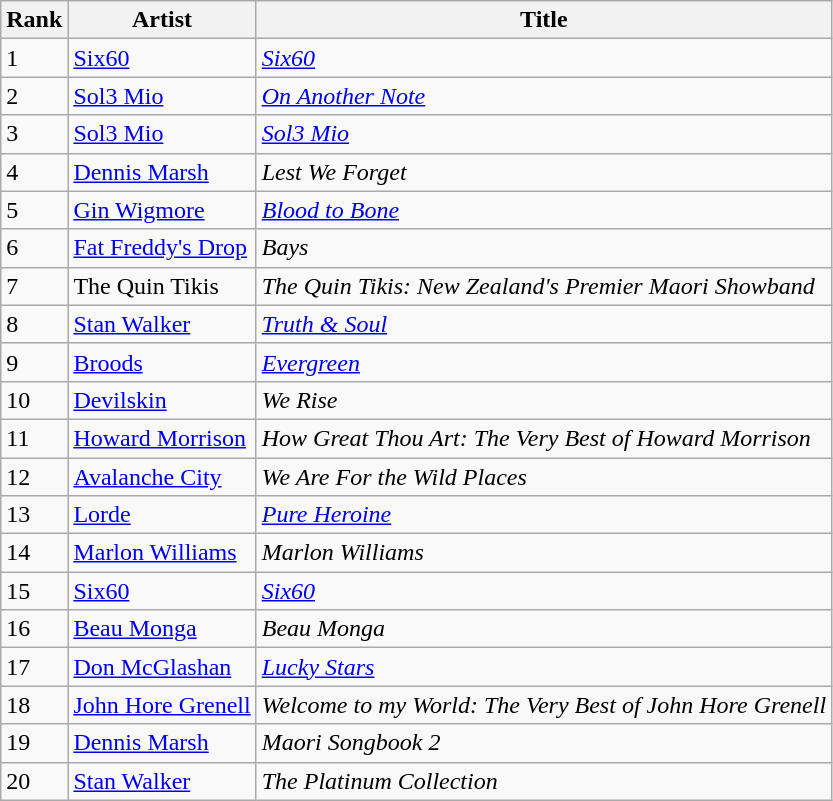<table class="wikitable sortable">
<tr>
<th>Rank</th>
<th>Artist</th>
<th>Title</th>
</tr>
<tr>
<td>1</td>
<td><a href='#'>Six60</a></td>
<td><em><a href='#'>Six60</a></em></td>
</tr>
<tr>
<td>2</td>
<td><a href='#'>Sol3 Mio</a></td>
<td><em><a href='#'>On Another Note</a></em></td>
</tr>
<tr>
<td>3</td>
<td><a href='#'>Sol3 Mio</a></td>
<td><em><a href='#'>Sol3 Mio</a></em></td>
</tr>
<tr>
<td>4</td>
<td><a href='#'>Dennis Marsh</a></td>
<td><em>Lest We Forget</em></td>
</tr>
<tr>
<td>5</td>
<td><a href='#'>Gin Wigmore</a></td>
<td><em><a href='#'>Blood to Bone</a></em></td>
</tr>
<tr>
<td>6</td>
<td><a href='#'>Fat Freddy's Drop</a></td>
<td><em>Bays</em></td>
</tr>
<tr>
<td>7</td>
<td>The Quin Tikis</td>
<td><em>The Quin Tikis: New Zealand's Premier Maori Showband</em></td>
</tr>
<tr>
<td>8</td>
<td><a href='#'>Stan Walker</a></td>
<td><em><a href='#'>Truth & Soul</a></em></td>
</tr>
<tr>
<td>9</td>
<td><a href='#'>Broods</a></td>
<td><em><a href='#'>Evergreen</a></em></td>
</tr>
<tr>
<td>10</td>
<td><a href='#'>Devilskin</a></td>
<td><em>We Rise</em></td>
</tr>
<tr>
<td>11</td>
<td><a href='#'>Howard Morrison</a></td>
<td><em>How Great Thou Art: The Very Best of Howard Morrison</em></td>
</tr>
<tr>
<td>12</td>
<td><a href='#'>Avalanche City</a></td>
<td><em>We Are For the Wild Places</em></td>
</tr>
<tr>
<td>13</td>
<td><a href='#'>Lorde</a></td>
<td><em><a href='#'>Pure Heroine</a></em></td>
</tr>
<tr>
<td>14</td>
<td><a href='#'>Marlon Williams</a></td>
<td><em>Marlon Williams</em></td>
</tr>
<tr>
<td>15</td>
<td><a href='#'>Six60</a></td>
<td><em><a href='#'>Six60</a></em></td>
</tr>
<tr>
<td>16</td>
<td><a href='#'>Beau Monga</a></td>
<td><em>Beau Monga</em></td>
</tr>
<tr>
<td>17</td>
<td><a href='#'>Don McGlashan</a></td>
<td><em><a href='#'>Lucky Stars</a></em></td>
</tr>
<tr>
<td>18</td>
<td><a href='#'>John Hore Grenell</a></td>
<td><em>Welcome to my World: The Very Best of John Hore Grenell</em></td>
</tr>
<tr>
<td>19</td>
<td><a href='#'>Dennis Marsh</a></td>
<td><em>Maori Songbook 2</em></td>
</tr>
<tr>
<td>20</td>
<td><a href='#'>Stan Walker</a></td>
<td><em>The Platinum Collection</em></td>
</tr>
</table>
